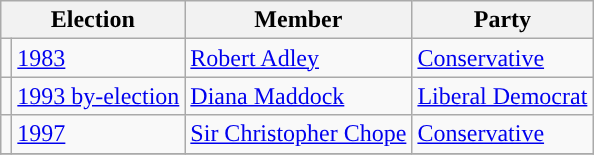<table class="wikitable">
<tr>
<th colspan="2">Election</th>
<th>Member</th>
<th>Party</th>
</tr>
<tr>
<td style="color:inherit;background-color: "></td>
<td><a href='#'>1983</a></td>
<td><a href='#'>Robert Adley</a></td>
<td><a href='#'>Conservative</a></td>
</tr>
<tr>
<td style="color:inherit;background-color: "></td>
<td><a href='#'>1993 by-election</a></td>
<td><a href='#'>Diana Maddock</a></td>
<td><a href='#'>Liberal Democrat</a></td>
</tr>
<tr>
<td style="color:inherit;background-color: "></td>
<td><a href='#'>1997</a></td>
<td><a href='#'> Sir Christopher Chope</a></td>
<td><a href='#'>Conservative</a></td>
</tr>
<tr>
</tr>
</table>
